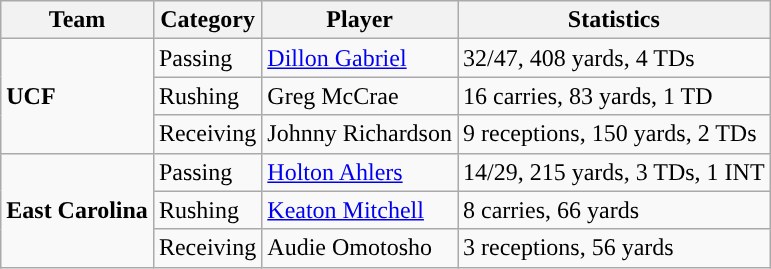<table class="wikitable" style="float: left;">
<tr>
<th>Team</th>
<th>Category</th>
<th>Player</th>
<th>Statistics</th>
</tr>
<tr>
<td rowspan=3><strong>UCF</strong></td>
<td>Passing</td>
<td><a href='#'>Dillon Gabriel</a></td>
<td>32/47, 408 yards, 4 TDs</td>
</tr>
<tr>
<td>Rushing</td>
<td>Greg McCrae</td>
<td>16 carries, 83 yards, 1 TD</td>
</tr>
<tr>
<td>Receiving</td>
<td>Johnny Richardson</td>
<td>9 receptions, 150 yards, 2 TDs</td>
</tr>
<tr>
<td rowspan=3><strong>East Carolina</strong></td>
<td>Passing</td>
<td><a href='#'>Holton Ahlers</a></td>
<td>14/29, 215 yards, 3 TDs, 1 INT</td>
</tr>
<tr>
<td>Rushing</td>
<td><a href='#'>Keaton Mitchell</a></td>
<td>8 carries, 66 yards</td>
</tr>
<tr>
<td>Receiving</td>
<td>Audie Omotosho</td>
<td>3 receptions, 56 yards</td>
</tr>
</table>
